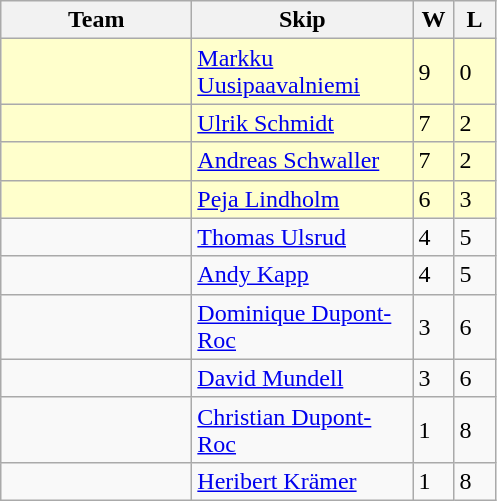<table class="wikitable">
<tr>
<th width="120">Team</th>
<th width="140">Skip</th>
<th width="20">W</th>
<th width="20">L</th>
</tr>
<tr bgcolor="#ffffcc">
<td></td>
<td><a href='#'>Markku Uusipaavalniemi</a></td>
<td>9</td>
<td>0</td>
</tr>
<tr bgcolor="#ffffcc">
<td></td>
<td><a href='#'>Ulrik Schmidt</a></td>
<td>7</td>
<td>2</td>
</tr>
<tr bgcolor="#ffffcc">
<td></td>
<td><a href='#'>Andreas Schwaller</a></td>
<td>7</td>
<td>2</td>
</tr>
<tr bgcolor="#ffffcc">
<td></td>
<td><a href='#'>Peja Lindholm</a></td>
<td>6</td>
<td>3</td>
</tr>
<tr>
<td></td>
<td><a href='#'>Thomas Ulsrud</a></td>
<td>4</td>
<td>5</td>
</tr>
<tr>
<td></td>
<td><a href='#'>Andy Kapp</a></td>
<td>4</td>
<td>5</td>
</tr>
<tr>
<td></td>
<td><a href='#'>Dominique Dupont-Roc</a></td>
<td>3</td>
<td>6</td>
</tr>
<tr>
<td></td>
<td><a href='#'>David Mundell</a></td>
<td>3</td>
<td>6</td>
</tr>
<tr>
<td></td>
<td><a href='#'>Christian Dupont-Roc</a></td>
<td>1</td>
<td>8</td>
</tr>
<tr>
<td></td>
<td><a href='#'>Heribert Krämer</a></td>
<td>1</td>
<td>8</td>
</tr>
</table>
